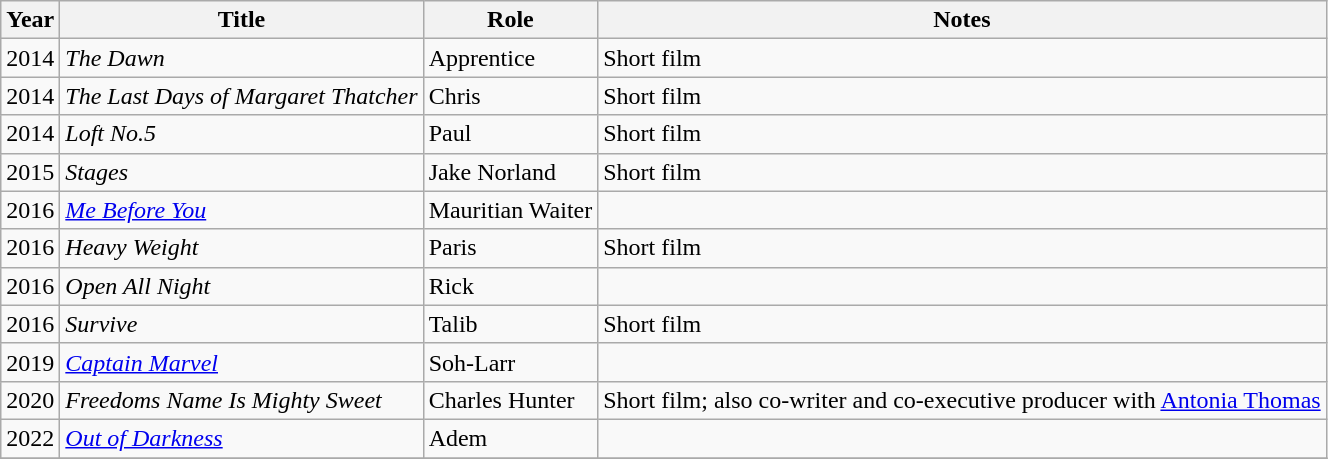<table class = "wikitable sortable">
<tr>
<th>Year</th>
<th>Title</th>
<th>Role</th>
<th>Notes</th>
</tr>
<tr>
<td>2014</td>
<td><em>The Dawn</em></td>
<td>Apprentice</td>
<td>Short film</td>
</tr>
<tr>
<td>2014</td>
<td><em>The Last Days of Margaret Thatcher</em></td>
<td>Chris</td>
<td>Short film</td>
</tr>
<tr>
<td>2014</td>
<td><em>Loft No.5</em></td>
<td>Paul</td>
<td>Short film</td>
</tr>
<tr>
<td>2015</td>
<td><em>Stages</em></td>
<td>Jake Norland</td>
<td>Short film</td>
</tr>
<tr>
<td>2016</td>
<td><em><a href='#'>Me Before You</a></em></td>
<td>Mauritian Waiter</td>
<td></td>
</tr>
<tr>
<td>2016</td>
<td><em>Heavy Weight</em></td>
<td>Paris</td>
<td>Short film</td>
</tr>
<tr>
<td>2016</td>
<td><em>Open All Night</em></td>
<td>Rick</td>
<td></td>
</tr>
<tr>
<td>2016</td>
<td><em>Survive</em></td>
<td>Talib</td>
<td>Short film</td>
</tr>
<tr>
<td>2019</td>
<td><em><a href='#'>Captain Marvel</a></em></td>
<td>Soh-Larr</td>
<td></td>
</tr>
<tr>
<td>2020</td>
<td><em>Freedoms Name Is Mighty Sweet</em></td>
<td>Charles Hunter</td>
<td>Short film; also co-writer and co-executive producer with <a href='#'>Antonia Thomas</a></td>
</tr>
<tr>
<td>2022</td>
<td><em><a href='#'>Out of Darkness</a></em></td>
<td>Adem</td>
<td></td>
</tr>
<tr>
</tr>
</table>
